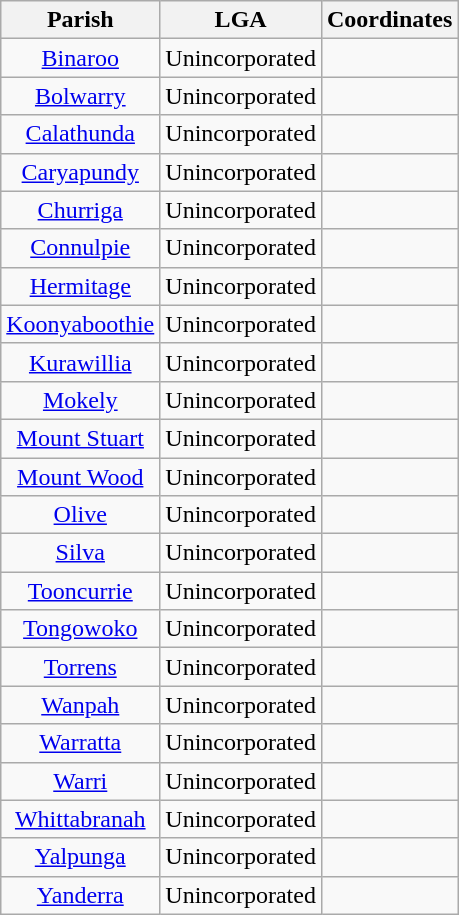<table class="wikitable" style="text-align:center">
<tr>
<th>Parish</th>
<th>LGA</th>
<th>Coordinates</th>
</tr>
<tr>
<td><a href='#'>Binaroo</a></td>
<td>Unincorporated</td>
<td></td>
</tr>
<tr>
<td><a href='#'>Bolwarry</a></td>
<td>Unincorporated</td>
<td></td>
</tr>
<tr>
<td><a href='#'>Calathunda</a></td>
<td>Unincorporated</td>
<td></td>
</tr>
<tr>
<td><a href='#'>Caryapundy</a></td>
<td>Unincorporated</td>
<td></td>
</tr>
<tr>
<td><a href='#'>Churriga</a></td>
<td>Unincorporated</td>
<td></td>
</tr>
<tr>
<td><a href='#'>Connulpie</a></td>
<td>Unincorporated</td>
<td><br></td>
</tr>
<tr>
<td><a href='#'>Hermitage</a></td>
<td>Unincorporated</td>
<td></td>
</tr>
<tr>
<td><a href='#'>Koonyaboothie</a></td>
<td>Unincorporated</td>
<td></td>
</tr>
<tr>
<td><a href='#'>Kurawillia</a></td>
<td>Unincorporated</td>
<td></td>
</tr>
<tr>
<td><a href='#'>Mokely</a></td>
<td>Unincorporated</td>
<td></td>
</tr>
<tr>
<td><a href='#'>Mount Stuart</a></td>
<td>Unincorporated</td>
<td></td>
</tr>
<tr>
<td><a href='#'>Mount Wood</a></td>
<td>Unincorporated</td>
<td></td>
</tr>
<tr>
<td><a href='#'>Olive</a></td>
<td>Unincorporated</td>
<td></td>
</tr>
<tr>
<td><a href='#'>Silva</a></td>
<td>Unincorporated</td>
<td></td>
</tr>
<tr>
<td><a href='#'>Tooncurrie</a></td>
<td>Unincorporated</td>
<td></td>
</tr>
<tr>
<td><a href='#'>Tongowoko</a></td>
<td>Unincorporated</td>
<td></td>
</tr>
<tr>
<td><a href='#'>Torrens</a></td>
<td>Unincorporated</td>
<td></td>
</tr>
<tr>
<td><a href='#'>Wanpah</a></td>
<td>Unincorporated</td>
<td></td>
</tr>
<tr>
<td><a href='#'>Warratta</a></td>
<td>Unincorporated</td>
<td></td>
</tr>
<tr>
<td><a href='#'>Warri</a></td>
<td>Unincorporated</td>
<td></td>
</tr>
<tr>
<td><a href='#'>Whittabranah</a></td>
<td>Unincorporated</td>
<td></td>
</tr>
<tr>
<td><a href='#'>Yalpunga</a></td>
<td>Unincorporated</td>
<td></td>
</tr>
<tr>
<td><a href='#'>Yanderra</a></td>
<td>Unincorporated</td>
<td></td>
</tr>
</table>
